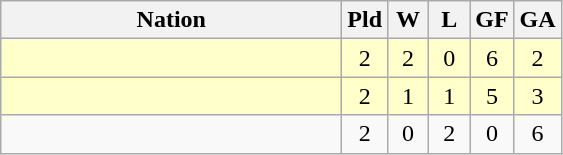<table class=wikitable style="text-align:center">
<tr>
<th width=220]]>Nation</th>
<th width=20]]>Pld</th>
<th width=20>W</th>
<th width=20]]>L</th>
<th width=20]]>GF</th>
<th width=20]]>GA</th>
</tr>
<tr bgcolor=#ffffcc>
<td align=left></td>
<td>2</td>
<td>2</td>
<td>0</td>
<td>6</td>
<td>2</td>
</tr>
<tr bgcolor=#ffffcc>
<td align=left></td>
<td>2</td>
<td>1</td>
<td>1</td>
<td>5</td>
<td>3</td>
</tr>
<tr>
<td align=left></td>
<td>2</td>
<td>0</td>
<td>2</td>
<td>0</td>
<td>6</td>
</tr>
</table>
